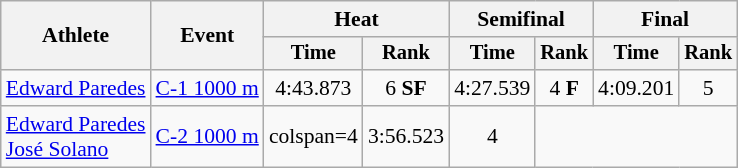<table class=wikitable style=font-size:90%;text-align:center>
<tr>
<th rowspan=2>Athlete</th>
<th rowspan=2>Event</th>
<th colspan=2>Heat</th>
<th colspan=2>Semifinal</th>
<th colspan=2>Final</th>
</tr>
<tr style=font-size:95%>
<th>Time</th>
<th>Rank</th>
<th>Time</th>
<th>Rank</th>
<th>Time</th>
<th>Rank</th>
</tr>
<tr>
<td align=left><a href='#'>Edward Paredes</a></td>
<td align=left><a href='#'>C-1 1000 m</a></td>
<td>4:43.873</td>
<td>6 <strong>SF</strong></td>
<td>4:27.539</td>
<td>4 <strong>F</strong></td>
<td>4:09.201</td>
<td>5</td>
</tr>
<tr>
<td align=left><a href='#'>Edward Paredes</a><br><a href='#'>José Solano</a></td>
<td align=left><a href='#'>C-2 1000 m</a></td>
<td>colspan=4 </td>
<td>3:56.523</td>
<td>4</td>
</tr>
</table>
